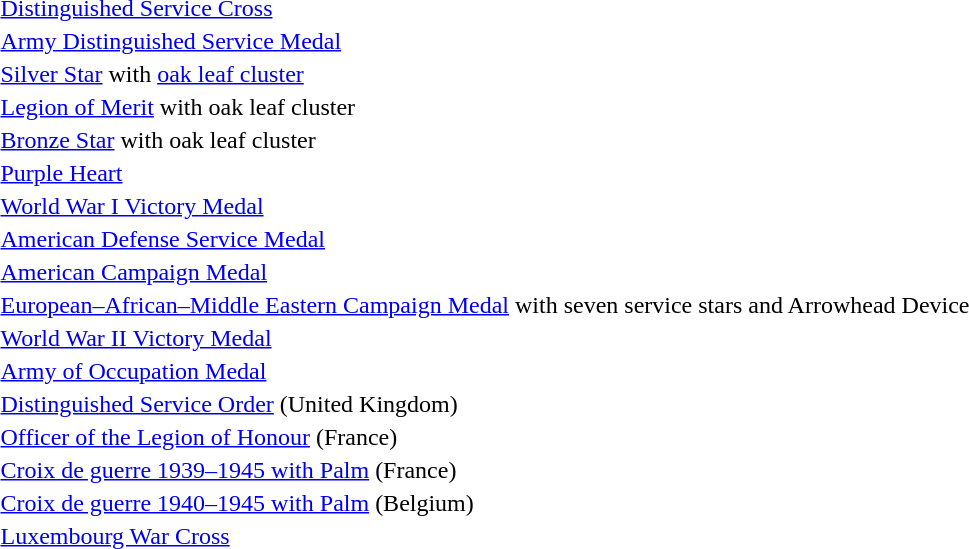<table>
<tr>
<td></td>
<td><a href='#'>Distinguished Service Cross</a></td>
</tr>
<tr>
<td></td>
<td><a href='#'>Army Distinguished Service Medal</a></td>
</tr>
<tr>
<td></td>
<td><a href='#'>Silver Star</a> with <a href='#'>oak leaf cluster</a></td>
</tr>
<tr>
<td></td>
<td><a href='#'>Legion of Merit</a> with oak leaf cluster</td>
</tr>
<tr>
<td></td>
<td><a href='#'>Bronze Star</a> with oak leaf cluster</td>
</tr>
<tr>
<td></td>
<td><a href='#'>Purple Heart</a></td>
</tr>
<tr>
<td></td>
<td><a href='#'>World War I Victory Medal</a></td>
</tr>
<tr>
<td></td>
<td><a href='#'>American Defense Service Medal</a></td>
</tr>
<tr>
<td></td>
<td><a href='#'>American Campaign Medal</a></td>
</tr>
<tr>
<td></td>
<td><a href='#'>European–African–Middle Eastern Campaign Medal</a> with seven service stars and Arrowhead Device</td>
</tr>
<tr>
<td></td>
<td><a href='#'>World War II Victory Medal</a></td>
</tr>
<tr>
<td></td>
<td><a href='#'>Army of Occupation Medal</a></td>
</tr>
<tr>
<td></td>
<td><a href='#'>Distinguished Service Order</a> (United Kingdom)</td>
</tr>
<tr>
<td></td>
<td><a href='#'>Officer of the Legion of Honour</a> (France)</td>
</tr>
<tr>
<td></td>
<td><a href='#'>Croix de guerre 1939–1945 with Palm</a> (France)</td>
</tr>
<tr>
<td></td>
<td><a href='#'>Croix de guerre 1940–1945 with Palm</a> (Belgium)</td>
</tr>
<tr>
<td></td>
<td><a href='#'>Luxembourg War Cross</a></td>
</tr>
</table>
